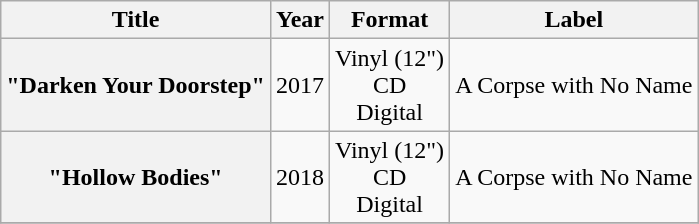<table class="wikitable plainrowheaders" border="1">
<tr>
<th scope="col">Title</th>
<th scope="col">Year</th>
<th scope="col">Format</th>
<th scope="col">Label</th>
</tr>
<tr>
<th scope="row">"Darken Your Doorstep"</th>
<td style="text-align:center;">2017</td>
<td style="text-align:center;">Vinyl (12") <br> CD <br> Digital</td>
<td style="text-align:center;">A Corpse with No Name</td>
</tr>
<tr>
<th scope="row">"Hollow Bodies"</th>
<td style="text-align:center;">2018</td>
<td style="text-align:center;">Vinyl (12") <br> CD <br> Digital</td>
<td style="text-align:center;">A Corpse with No Name</td>
</tr>
<tr>
</tr>
</table>
